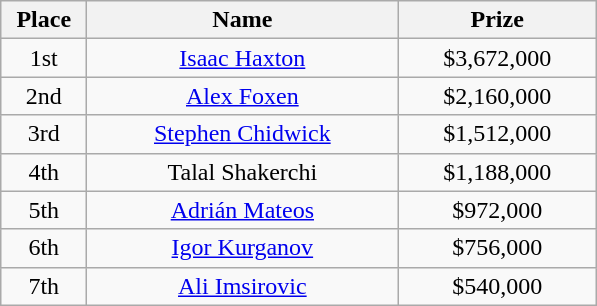<table class="wikitable">
<tr>
<th style="width:50px;">Place</th>
<th style="width:200px;">Name</th>
<th style="width:125px;">Prize</th>
</tr>
<tr>
<td style="text-align:center;">1st</td>
<td style="text-align:center;"> <a href='#'>Isaac Haxton</a></td>
<td style="text-align:center;">$3,672,000</td>
</tr>
<tr>
<td style="text-align:center;">2nd</td>
<td style="text-align:center;"> <a href='#'>Alex Foxen</a></td>
<td style="text-align:center;">$2,160,000</td>
</tr>
<tr>
<td style="text-align:center;">3rd</td>
<td style="text-align:center;"> <a href='#'>Stephen Chidwick</a></td>
<td style="text-align:center;">$1,512,000</td>
</tr>
<tr>
<td style="text-align:center;">4th</td>
<td style="text-align:center;"> Talal Shakerchi</td>
<td style="text-align:center;">$1,188,000</td>
</tr>
<tr>
<td style="text-align:center;">5th</td>
<td style="text-align:center;"> <a href='#'>Adrián Mateos</a></td>
<td style="text-align:center;">$972,000</td>
</tr>
<tr>
<td style="text-align:center;">6th</td>
<td style="text-align:center;"> <a href='#'>Igor Kurganov</a></td>
<td style="text-align:center;">$756,000</td>
</tr>
<tr>
<td style="text-align:center;">7th</td>
<td style="text-align:center;"> <a href='#'>Ali Imsirovic</a></td>
<td style="text-align:center;">$540,000</td>
</tr>
</table>
